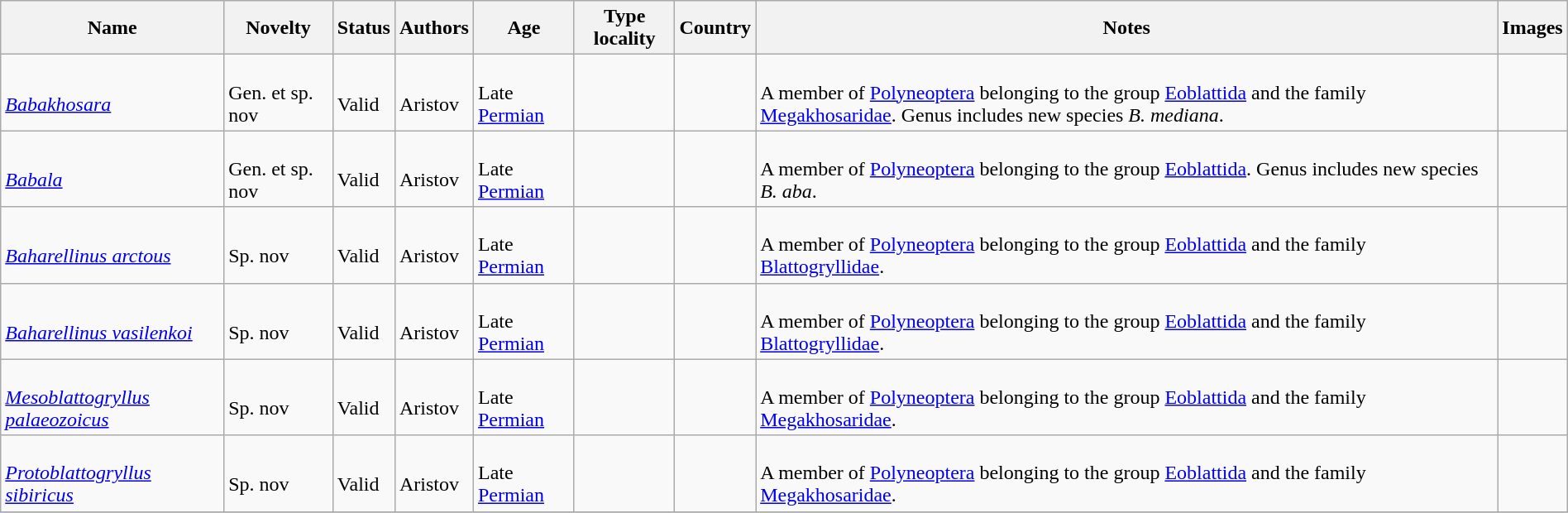<table class="wikitable sortable" align="center" width="100%">
<tr>
<th>Name</th>
<th>Novelty</th>
<th>Status</th>
<th>Authors</th>
<th>Age</th>
<th>Type locality</th>
<th>Country</th>
<th>Notes</th>
<th>Images</th>
</tr>
<tr>
<td><br><em><a href='#'>Babakhosara</a></em></td>
<td><br>Gen. et sp. nov</td>
<td><br>Valid</td>
<td><br>Aristov</td>
<td><br>Late <a href='#'>Permian</a></td>
<td></td>
<td><br></td>
<td><br>A member of <a href='#'>Polyneoptera</a> belonging to the group <a href='#'>Eoblattida</a> and the family <a href='#'>Megakhosaridae</a>. Genus includes new species <em>B. mediana</em>.</td>
<td></td>
</tr>
<tr>
<td><br><em><a href='#'>Babala</a></em></td>
<td><br>Gen. et sp. nov</td>
<td><br>Valid</td>
<td><br>Aristov</td>
<td><br>Late <a href='#'>Permian</a></td>
<td></td>
<td><br></td>
<td><br>A member of <a href='#'>Polyneoptera</a> belonging to the group <a href='#'>Eoblattida</a>. Genus includes new species <em>B. aba</em>.</td>
<td></td>
</tr>
<tr>
<td><br><em><a href='#'>Baharellinus arctous</a></em></td>
<td><br>Sp. nov</td>
<td><br>Valid</td>
<td><br>Aristov</td>
<td><br>Late <a href='#'>Permian</a></td>
<td></td>
<td><br></td>
<td><br>A member of <a href='#'>Polyneoptera</a> belonging to the group <a href='#'>Eoblattida</a> and the family <a href='#'>Blattogryllidae</a>.</td>
<td></td>
</tr>
<tr>
<td><br><em><a href='#'>Baharellinus vasilenkoi</a></em></td>
<td><br>Sp. nov</td>
<td><br>Valid</td>
<td><br>Aristov</td>
<td><br>Late <a href='#'>Permian</a></td>
<td></td>
<td><br></td>
<td><br>A member of <a href='#'>Polyneoptera</a> belonging to the group <a href='#'>Eoblattida</a> and the family <a href='#'>Blattogryllidae</a>.</td>
<td></td>
</tr>
<tr>
<td><br><em><a href='#'>Mesoblattogryllus palаeozoicus</a></em></td>
<td><br>Sp. nov</td>
<td><br>Valid</td>
<td><br>Aristov</td>
<td><br>Late <a href='#'>Permian</a></td>
<td></td>
<td><br></td>
<td><br>A member of <a href='#'>Polyneoptera</a> belonging to the group <a href='#'>Eoblattida</a> and the family <a href='#'>Megakhosaridae</a>.</td>
<td></td>
</tr>
<tr>
<td><br><em><a href='#'>Protoblattogryllus sibiricus</a></em></td>
<td><br>Sp. nov</td>
<td><br>Valid</td>
<td><br>Aristov</td>
<td><br>Late <a href='#'>Permian</a></td>
<td></td>
<td><br></td>
<td><br>A member of <a href='#'>Polyneoptera</a> belonging to the group <a href='#'>Eoblattida</a> and the family <a href='#'>Megakhosaridae</a>.</td>
<td></td>
</tr>
<tr>
</tr>
</table>
